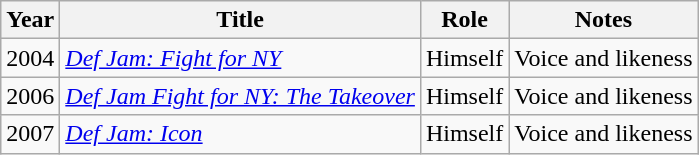<table class="wikitable sortable">
<tr>
<th>Year</th>
<th>Title</th>
<th>Role</th>
<th class="unsortable">Notes</th>
</tr>
<tr>
<td>2004</td>
<td><em><a href='#'>Def Jam: Fight for NY</a></em></td>
<td>Himself</td>
<td>Voice and likeness</td>
</tr>
<tr>
<td>2006</td>
<td><em><a href='#'>Def Jam Fight for NY: The Takeover</a></em></td>
<td>Himself</td>
<td>Voice and likeness</td>
</tr>
<tr>
<td>2007</td>
<td><em><a href='#'>Def Jam: Icon</a></em></td>
<td>Himself</td>
<td>Voice and likeness</td>
</tr>
</table>
